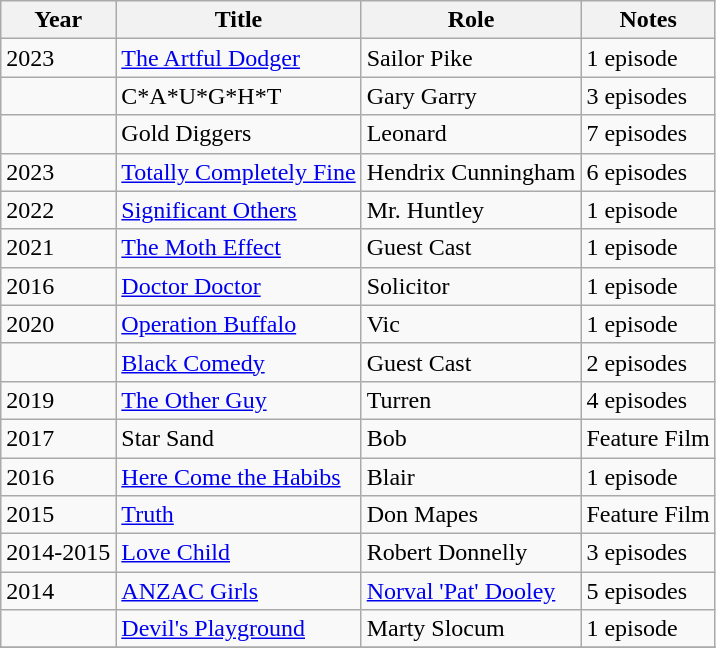<table class="wikitable sortable">
<tr>
<th>Year</th>
<th>Title</th>
<th>Role</th>
<th>Notes</th>
</tr>
<tr>
<td>2023</td>
<td><a href='#'> The Artful Dodger</a></td>
<td>Sailor Pike</td>
<td>1 episode</td>
</tr>
<tr>
<td></td>
<td>C*A*U*G*H*T</td>
<td>Gary Garry</td>
<td>3 episodes</td>
</tr>
<tr>
<td></td>
<td>Gold Diggers</td>
<td>Leonard</td>
<td>7 episodes</td>
</tr>
<tr>
<td>2023</td>
<td><a href='#'>Totally Completely Fine</a></td>
<td>Hendrix Cunningham</td>
<td>6 episodes</td>
</tr>
<tr>
<td>2022</td>
<td><a href='#'>Significant Others</a></td>
<td>Mr. Huntley</td>
<td>1 episode</td>
</tr>
<tr>
<td>2021</td>
<td><a href='#'>The Moth Effect</a></td>
<td>Guest Cast</td>
<td>1 episode</td>
</tr>
<tr>
<td>2016</td>
<td><a href='#'>Doctor Doctor</a></td>
<td>Solicitor</td>
<td>1 episode</td>
</tr>
<tr>
<td>2020</td>
<td><a href='#'>Operation Buffalo</a></td>
<td>Vic</td>
<td>1 episode</td>
</tr>
<tr>
<td></td>
<td><a href='#'>Black Comedy</a></td>
<td>Guest Cast</td>
<td>2 episodes</td>
</tr>
<tr>
<td>2019</td>
<td><a href='#'>The Other Guy</a></td>
<td>Turren</td>
<td>4 episodes</td>
</tr>
<tr>
<td>2017</td>
<td>Star Sand</td>
<td>Bob</td>
<td>Feature Film</td>
</tr>
<tr>
<td>2016</td>
<td><a href='#'>Here Come the Habibs</a></td>
<td>Blair</td>
<td>1 episode</td>
</tr>
<tr>
<td>2015</td>
<td><a href='#'>Truth</a></td>
<td>Don Mapes</td>
<td>Feature Film</td>
</tr>
<tr>
<td>2014-2015</td>
<td><a href='#'>Love Child</a></td>
<td>Robert Donnelly</td>
<td>3 episodes</td>
</tr>
<tr>
<td>2014</td>
<td><a href='#'>ANZAC Girls</a></td>
<td><a href='#'>Norval 'Pat' Dooley</a></td>
<td>5 episodes</td>
</tr>
<tr>
<td></td>
<td><a href='#'>Devil's Playground</a></td>
<td>Marty Slocum</td>
<td>1 episode</td>
</tr>
<tr>
</tr>
</table>
